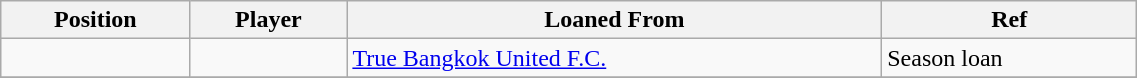<table class="wikitable sortable" style="width:60%; text-align:center; font-size:100%; text-align:left;">
<tr>
<th>Position</th>
<th>Player</th>
<th>Loaned From</th>
<th>Ref</th>
</tr>
<tr>
<td></td>
<td></td>
<td> <a href='#'>True Bangkok United F.C.</a></td>
<td>Season loan </td>
</tr>
<tr>
</tr>
</table>
